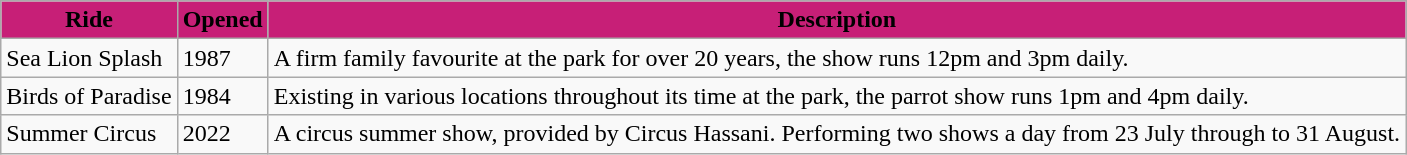<table class="wikitable sortable">
<tr>
<th style="background-color: #c71f77;">Ride</th>
<th style="background-color: #c71f77;">Opened</th>
<th style="background-color: #c71f77;">Description</th>
</tr>
<tr>
<td>Sea Lion Splash</td>
<td>1987</td>
<td>A firm family favourite at the park for over 20 years, the show runs 12pm and 3pm daily.</td>
</tr>
<tr>
<td>Birds of Paradise</td>
<td>1984</td>
<td>Existing in various locations throughout its time at the park, the parrot show runs 1pm and 4pm daily.</td>
</tr>
<tr>
<td>Summer Circus</td>
<td>2022</td>
<td>A circus summer show, provided by Circus Hassani. Performing two shows a day from 23 July through to 31 August.</td>
</tr>
</table>
